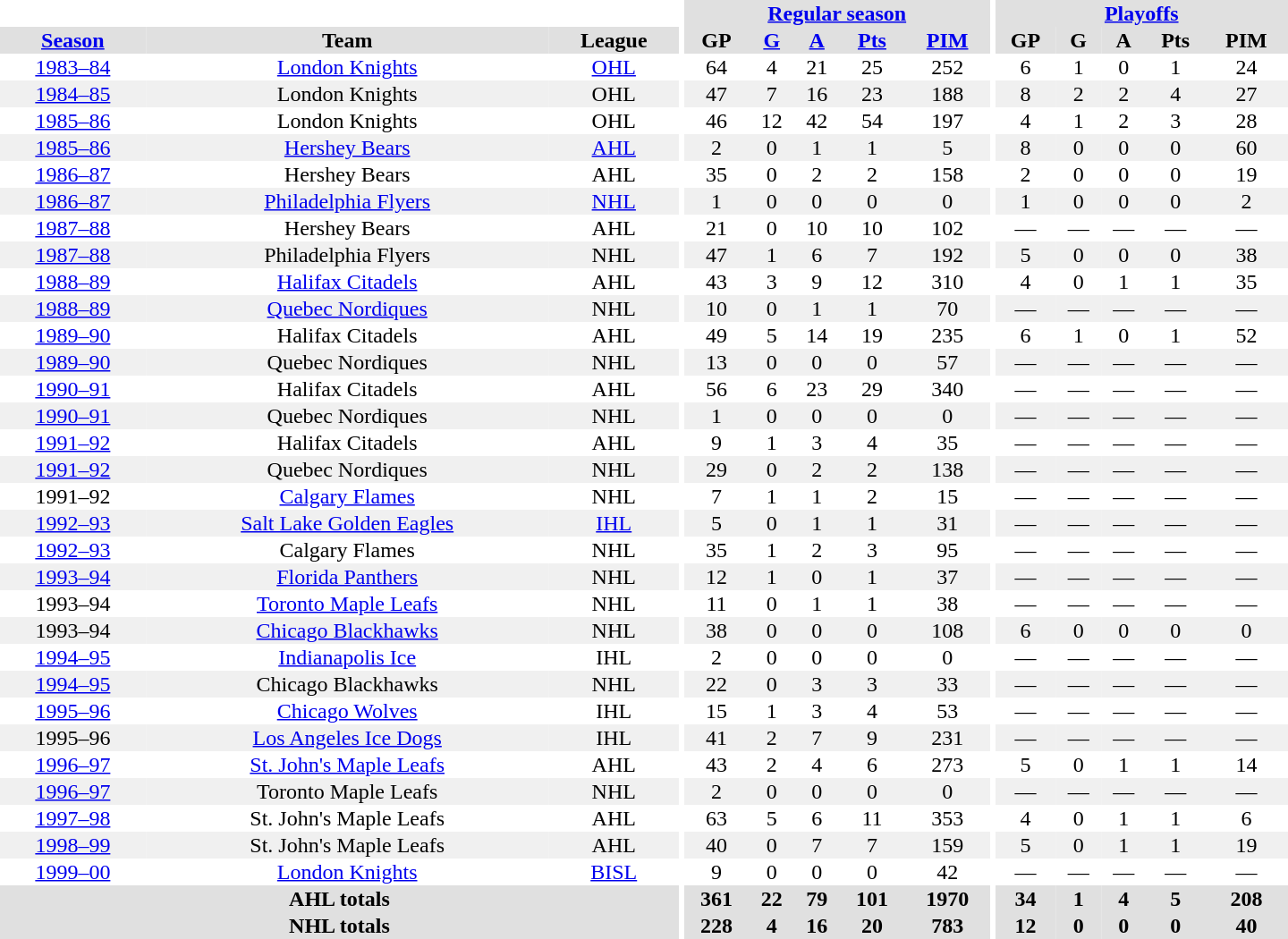<table border="0" cellpadding="1" cellspacing="0" style="text-align:center; width:60em">
<tr bgcolor="#e0e0e0">
<th colspan="3" bgcolor="#ffffff"></th>
<th rowspan="99" bgcolor="#ffffff"></th>
<th colspan="5"><a href='#'>Regular season</a></th>
<th rowspan="99" bgcolor="#ffffff"></th>
<th colspan="5"><a href='#'>Playoffs</a></th>
</tr>
<tr bgcolor="#e0e0e0">
<th><a href='#'>Season</a></th>
<th>Team</th>
<th>League</th>
<th>GP</th>
<th><a href='#'>G</a></th>
<th><a href='#'>A</a></th>
<th><a href='#'>Pts</a></th>
<th><a href='#'>PIM</a></th>
<th>GP</th>
<th>G</th>
<th>A</th>
<th>Pts</th>
<th>PIM</th>
</tr>
<tr>
<td><a href='#'>1983–84</a></td>
<td><a href='#'>London Knights</a></td>
<td><a href='#'>OHL</a></td>
<td>64</td>
<td>4</td>
<td>21</td>
<td>25</td>
<td>252</td>
<td>6</td>
<td>1</td>
<td>0</td>
<td>1</td>
<td>24</td>
</tr>
<tr bgcolor="#f0f0f0">
<td><a href='#'>1984–85</a></td>
<td>London Knights</td>
<td>OHL</td>
<td>47</td>
<td>7</td>
<td>16</td>
<td>23</td>
<td>188</td>
<td>8</td>
<td>2</td>
<td>2</td>
<td>4</td>
<td>27</td>
</tr>
<tr>
<td><a href='#'>1985–86</a></td>
<td>London Knights</td>
<td>OHL</td>
<td>46</td>
<td>12</td>
<td>42</td>
<td>54</td>
<td>197</td>
<td>4</td>
<td>1</td>
<td>2</td>
<td>3</td>
<td>28</td>
</tr>
<tr bgcolor="#f0f0f0">
<td><a href='#'>1985–86</a></td>
<td><a href='#'>Hershey Bears</a></td>
<td><a href='#'>AHL</a></td>
<td>2</td>
<td>0</td>
<td>1</td>
<td>1</td>
<td>5</td>
<td>8</td>
<td>0</td>
<td>0</td>
<td>0</td>
<td>60</td>
</tr>
<tr>
<td><a href='#'>1986–87</a></td>
<td>Hershey Bears</td>
<td>AHL</td>
<td>35</td>
<td>0</td>
<td>2</td>
<td>2</td>
<td>158</td>
<td>2</td>
<td>0</td>
<td>0</td>
<td>0</td>
<td>19</td>
</tr>
<tr bgcolor="#f0f0f0">
<td><a href='#'>1986–87</a></td>
<td><a href='#'>Philadelphia Flyers</a></td>
<td><a href='#'>NHL</a></td>
<td>1</td>
<td>0</td>
<td>0</td>
<td>0</td>
<td>0</td>
<td>1</td>
<td>0</td>
<td>0</td>
<td>0</td>
<td>2</td>
</tr>
<tr>
<td><a href='#'>1987–88</a></td>
<td>Hershey Bears</td>
<td>AHL</td>
<td>21</td>
<td>0</td>
<td>10</td>
<td>10</td>
<td>102</td>
<td>—</td>
<td>—</td>
<td>—</td>
<td>—</td>
<td>—</td>
</tr>
<tr bgcolor="#f0f0f0">
<td><a href='#'>1987–88</a></td>
<td>Philadelphia Flyers</td>
<td>NHL</td>
<td>47</td>
<td>1</td>
<td>6</td>
<td>7</td>
<td>192</td>
<td>5</td>
<td>0</td>
<td>0</td>
<td>0</td>
<td>38</td>
</tr>
<tr>
<td><a href='#'>1988–89</a></td>
<td><a href='#'>Halifax Citadels</a></td>
<td>AHL</td>
<td>43</td>
<td>3</td>
<td>9</td>
<td>12</td>
<td>310</td>
<td>4</td>
<td>0</td>
<td>1</td>
<td>1</td>
<td>35</td>
</tr>
<tr bgcolor="#f0f0f0">
<td><a href='#'>1988–89</a></td>
<td><a href='#'>Quebec Nordiques</a></td>
<td>NHL</td>
<td>10</td>
<td>0</td>
<td>1</td>
<td>1</td>
<td>70</td>
<td>—</td>
<td>—</td>
<td>—</td>
<td>—</td>
<td>—</td>
</tr>
<tr>
<td><a href='#'>1989–90</a></td>
<td>Halifax Citadels</td>
<td>AHL</td>
<td>49</td>
<td>5</td>
<td>14</td>
<td>19</td>
<td>235</td>
<td>6</td>
<td>1</td>
<td>0</td>
<td>1</td>
<td>52</td>
</tr>
<tr bgcolor="#f0f0f0">
<td><a href='#'>1989–90</a></td>
<td>Quebec Nordiques</td>
<td>NHL</td>
<td>13</td>
<td>0</td>
<td>0</td>
<td>0</td>
<td>57</td>
<td>—</td>
<td>—</td>
<td>—</td>
<td>—</td>
<td>—</td>
</tr>
<tr>
<td><a href='#'>1990–91</a></td>
<td>Halifax Citadels</td>
<td>AHL</td>
<td>56</td>
<td>6</td>
<td>23</td>
<td>29</td>
<td>340</td>
<td>—</td>
<td>—</td>
<td>—</td>
<td>—</td>
<td>—</td>
</tr>
<tr bgcolor="#f0f0f0">
<td><a href='#'>1990–91</a></td>
<td>Quebec Nordiques</td>
<td>NHL</td>
<td>1</td>
<td>0</td>
<td>0</td>
<td>0</td>
<td>0</td>
<td>—</td>
<td>—</td>
<td>—</td>
<td>—</td>
<td>—</td>
</tr>
<tr>
<td><a href='#'>1991–92</a></td>
<td>Halifax Citadels</td>
<td>AHL</td>
<td>9</td>
<td>1</td>
<td>3</td>
<td>4</td>
<td>35</td>
<td>—</td>
<td>—</td>
<td>—</td>
<td>—</td>
<td>—</td>
</tr>
<tr bgcolor="#f0f0f0">
<td><a href='#'>1991–92</a></td>
<td>Quebec Nordiques</td>
<td>NHL</td>
<td>29</td>
<td>0</td>
<td>2</td>
<td>2</td>
<td>138</td>
<td>—</td>
<td>—</td>
<td>—</td>
<td>—</td>
<td>—</td>
</tr>
<tr>
<td>1991–92</td>
<td><a href='#'>Calgary Flames</a></td>
<td>NHL</td>
<td>7</td>
<td>1</td>
<td>1</td>
<td>2</td>
<td>15</td>
<td>—</td>
<td>—</td>
<td>—</td>
<td>—</td>
<td>—</td>
</tr>
<tr bgcolor="#f0f0f0">
<td><a href='#'>1992–93</a></td>
<td><a href='#'>Salt Lake Golden Eagles</a></td>
<td><a href='#'>IHL</a></td>
<td>5</td>
<td>0</td>
<td>1</td>
<td>1</td>
<td>31</td>
<td>—</td>
<td>—</td>
<td>—</td>
<td>—</td>
<td>—</td>
</tr>
<tr>
<td><a href='#'>1992–93</a></td>
<td>Calgary Flames</td>
<td>NHL</td>
<td>35</td>
<td>1</td>
<td>2</td>
<td>3</td>
<td>95</td>
<td>—</td>
<td>—</td>
<td>—</td>
<td>—</td>
<td>—</td>
</tr>
<tr bgcolor="#f0f0f0">
<td><a href='#'>1993–94</a></td>
<td><a href='#'>Florida Panthers</a></td>
<td>NHL</td>
<td>12</td>
<td>1</td>
<td>0</td>
<td>1</td>
<td>37</td>
<td>—</td>
<td>—</td>
<td>—</td>
<td>—</td>
<td>—</td>
</tr>
<tr>
<td>1993–94</td>
<td><a href='#'>Toronto Maple Leafs</a></td>
<td>NHL</td>
<td>11</td>
<td>0</td>
<td>1</td>
<td>1</td>
<td>38</td>
<td>—</td>
<td>—</td>
<td>—</td>
<td>—</td>
<td>—</td>
</tr>
<tr bgcolor="#f0f0f0">
<td>1993–94</td>
<td><a href='#'>Chicago Blackhawks</a></td>
<td>NHL</td>
<td>38</td>
<td>0</td>
<td>0</td>
<td>0</td>
<td>108</td>
<td>6</td>
<td>0</td>
<td>0</td>
<td>0</td>
<td>0</td>
</tr>
<tr>
<td><a href='#'>1994–95</a></td>
<td><a href='#'>Indianapolis Ice</a></td>
<td>IHL</td>
<td>2</td>
<td>0</td>
<td>0</td>
<td>0</td>
<td>0</td>
<td>—</td>
<td>—</td>
<td>—</td>
<td>—</td>
<td>—</td>
</tr>
<tr bgcolor="#f0f0f0">
<td><a href='#'>1994–95</a></td>
<td>Chicago Blackhawks</td>
<td>NHL</td>
<td>22</td>
<td>0</td>
<td>3</td>
<td>3</td>
<td>33</td>
<td>—</td>
<td>—</td>
<td>—</td>
<td>—</td>
<td>—</td>
</tr>
<tr>
<td><a href='#'>1995–96</a></td>
<td><a href='#'>Chicago Wolves</a></td>
<td>IHL</td>
<td>15</td>
<td>1</td>
<td>3</td>
<td>4</td>
<td>53</td>
<td>—</td>
<td>—</td>
<td>—</td>
<td>—</td>
<td>—</td>
</tr>
<tr bgcolor="#f0f0f0">
<td>1995–96</td>
<td><a href='#'>Los Angeles Ice Dogs</a></td>
<td>IHL</td>
<td>41</td>
<td>2</td>
<td>7</td>
<td>9</td>
<td>231</td>
<td>—</td>
<td>—</td>
<td>—</td>
<td>—</td>
<td>—</td>
</tr>
<tr>
<td><a href='#'>1996–97</a></td>
<td><a href='#'>St. John's Maple Leafs</a></td>
<td>AHL</td>
<td>43</td>
<td>2</td>
<td>4</td>
<td>6</td>
<td>273</td>
<td>5</td>
<td>0</td>
<td>1</td>
<td>1</td>
<td>14</td>
</tr>
<tr bgcolor="#f0f0f0">
<td><a href='#'>1996–97</a></td>
<td>Toronto Maple Leafs</td>
<td>NHL</td>
<td>2</td>
<td>0</td>
<td>0</td>
<td>0</td>
<td>0</td>
<td>—</td>
<td>—</td>
<td>—</td>
<td>—</td>
<td>—</td>
</tr>
<tr>
<td><a href='#'>1997–98</a></td>
<td>St. John's Maple Leafs</td>
<td>AHL</td>
<td>63</td>
<td>5</td>
<td>6</td>
<td>11</td>
<td>353</td>
<td>4</td>
<td>0</td>
<td>1</td>
<td>1</td>
<td>6</td>
</tr>
<tr bgcolor="#f0f0f0">
<td><a href='#'>1998–99</a></td>
<td>St. John's Maple Leafs</td>
<td>AHL</td>
<td>40</td>
<td>0</td>
<td>7</td>
<td>7</td>
<td>159</td>
<td>5</td>
<td>0</td>
<td>1</td>
<td>1</td>
<td>19</td>
</tr>
<tr>
<td><a href='#'>1999–00</a></td>
<td><a href='#'>London Knights</a></td>
<td><a href='#'>BISL</a></td>
<td>9</td>
<td>0</td>
<td>0</td>
<td>0</td>
<td>42</td>
<td>—</td>
<td>—</td>
<td>—</td>
<td>—</td>
<td>—</td>
</tr>
<tr bgcolor="#e0e0e0">
<th colspan="3">AHL totals</th>
<th>361</th>
<th>22</th>
<th>79</th>
<th>101</th>
<th>1970</th>
<th>34</th>
<th>1</th>
<th>4</th>
<th>5</th>
<th>208</th>
</tr>
<tr bgcolor="#e0e0e0">
<th colspan="3">NHL totals</th>
<th>228</th>
<th>4</th>
<th>16</th>
<th>20</th>
<th>783</th>
<th>12</th>
<th>0</th>
<th>0</th>
<th>0</th>
<th>40</th>
</tr>
</table>
